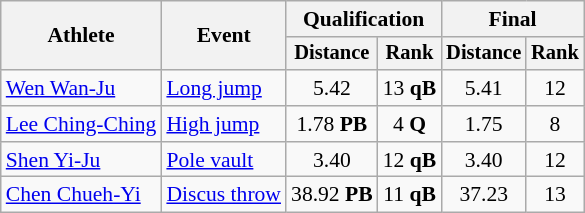<table class=wikitable style="font-size:90%">
<tr>
<th rowspan=2>Athlete</th>
<th rowspan=2>Event</th>
<th colspan=2>Qualification</th>
<th colspan=2>Final</th>
</tr>
<tr style="font-size:95%">
<th>Distance</th>
<th>Rank</th>
<th>Distance</th>
<th>Rank</th>
</tr>
<tr align=center>
<td align=left><a href='#'>Wen Wan-Ju</a></td>
<td align=left><a href='#'>Long jump</a></td>
<td>5.42</td>
<td>13 <strong>qB</strong></td>
<td>5.41</td>
<td>12</td>
</tr>
<tr align=center>
<td align=left><a href='#'>Lee Ching-Ching</a></td>
<td align=left><a href='#'>High jump</a></td>
<td>1.78	<strong>PB</strong></td>
<td>4 <strong>Q</strong></td>
<td>1.75</td>
<td>8</td>
</tr>
<tr align=center>
<td align=left><a href='#'>Shen Yi-Ju</a></td>
<td align=left><a href='#'>Pole vault</a></td>
<td>3.40</td>
<td>12 <strong>qB</strong></td>
<td>3.40</td>
<td>12</td>
</tr>
<tr align=center>
<td align=left><a href='#'>Chen Chueh-Yi</a></td>
<td align=left><a href='#'>Discus throw</a></td>
<td>38.92	<strong>PB</strong></td>
<td>11 <strong>qB</strong></td>
<td>37.23</td>
<td>13</td>
</tr>
</table>
